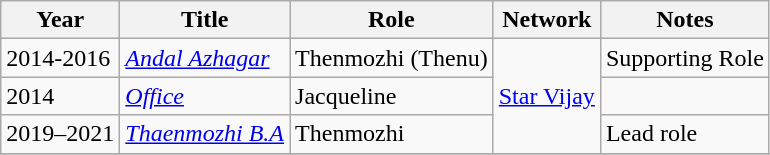<table class="wikitable sortable">
<tr>
<th>Year</th>
<th>Title</th>
<th>Role</th>
<th>Network</th>
<th>Notes</th>
</tr>
<tr>
<td>2014-2016</td>
<td><em><a href='#'>Andal Azhagar</a></em></td>
<td>Thenmozhi (Thenu)</td>
<td rowspan="3"><a href='#'>Star Vijay</a></td>
<td>Supporting Role</td>
</tr>
<tr>
<td>2014</td>
<td><em><a href='#'>Office</a></em></td>
<td>Jacqueline</td>
<td></td>
</tr>
<tr>
<td>2019–2021</td>
<td><em><a href='#'>Thaenmozhi B.A</a></em></td>
<td>Thenmozhi</td>
<td>Lead role </td>
</tr>
<tr>
</tr>
</table>
